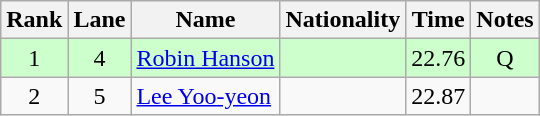<table class="wikitable sortable" style="text-align:center">
<tr>
<th>Rank</th>
<th>Lane</th>
<th>Name</th>
<th>Nationality</th>
<th>Time</th>
<th>Notes</th>
</tr>
<tr bgcolor=ccffcc>
<td>1</td>
<td>4</td>
<td align=left><a href='#'>Robin Hanson</a></td>
<td align=left></td>
<td>22.76</td>
<td>Q</td>
</tr>
<tr>
<td>2</td>
<td>5</td>
<td align=left><a href='#'>Lee Yoo-yeon</a></td>
<td align=left></td>
<td>22.87</td>
<td></td>
</tr>
</table>
